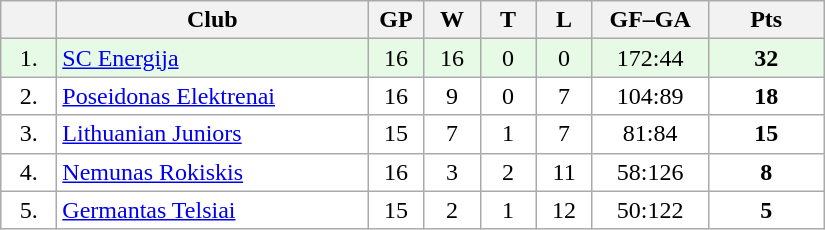<table class="wikitable">
<tr>
<th width="30"></th>
<th width="200">Club</th>
<th width="30">GP</th>
<th width="30">W</th>
<th width="30">T</th>
<th width="30">L</th>
<th width="70">GF–GA</th>
<th width="70">Pts</th>
</tr>
<tr bgcolor="#e6fae6" align="center">
<td>1.</td>
<td align="left"><a href='#'>SC Energija</a></td>
<td>16</td>
<td>16</td>
<td>0</td>
<td>0</td>
<td>172:44</td>
<td><strong>32</strong></td>
</tr>
<tr bgcolor="#FFFFFF" align="center">
<td>2.</td>
<td align="left"><a href='#'>Poseidonas Elektrenai</a></td>
<td>16</td>
<td>9</td>
<td>0</td>
<td>7</td>
<td>104:89</td>
<td><strong>18</strong></td>
</tr>
<tr bgcolor="#FFFFFF" align="center">
<td>3.</td>
<td align="left"><a href='#'>Lithuanian Juniors</a></td>
<td>15</td>
<td>7</td>
<td>1</td>
<td>7</td>
<td>81:84</td>
<td><strong>15</strong></td>
</tr>
<tr bgcolor="#FFFFFF" align="center">
<td>4.</td>
<td align="left"><a href='#'>Nemunas Rokiskis</a></td>
<td>16</td>
<td>3</td>
<td>2</td>
<td>11</td>
<td>58:126</td>
<td><strong>8</strong></td>
</tr>
<tr bgcolor="#FFFFFF" align="center">
<td>5.</td>
<td align="left"><a href='#'>Germantas Telsiai</a></td>
<td>15</td>
<td>2</td>
<td>1</td>
<td>12</td>
<td>50:122</td>
<td><strong>5</strong></td>
</tr>
</table>
